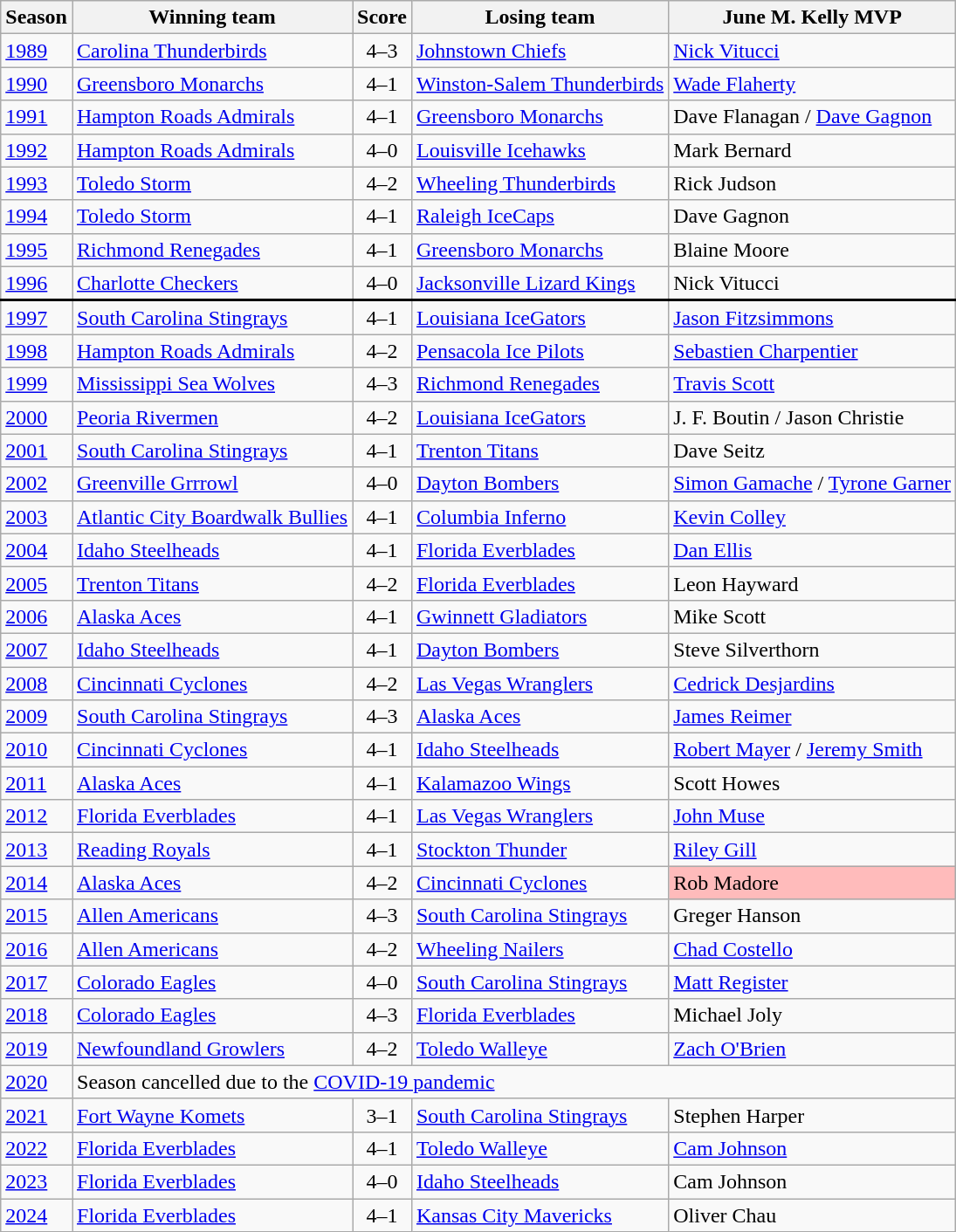<table class="wikitable">
<tr>
<th>Season</th>
<th>Winning team</th>
<th>Score</th>
<th>Losing team</th>
<th>June M. Kelly MVP</th>
</tr>
<tr>
<td><a href='#'>1989</a></td>
<td><a href='#'>Carolina Thunderbirds</a> </td>
<td align=center>4–3</td>
<td><a href='#'>Johnstown Chiefs</a></td>
<td><a href='#'>Nick Vitucci</a></td>
</tr>
<tr>
<td><a href='#'>1990</a></td>
<td><a href='#'>Greensboro Monarchs</a> </td>
<td align=center>4–1</td>
<td><a href='#'>Winston-Salem Thunderbirds</a></td>
<td><a href='#'>Wade Flaherty</a></td>
</tr>
<tr>
<td><a href='#'>1991</a></td>
<td><a href='#'>Hampton Roads Admirals</a> </td>
<td align=center>4–1</td>
<td><a href='#'>Greensboro Monarchs</a></td>
<td>Dave Flanagan / <a href='#'>Dave Gagnon</a></td>
</tr>
<tr>
<td><a href='#'>1992</a></td>
<td><a href='#'>Hampton Roads Admirals</a> </td>
<td align=center>4–0</td>
<td><a href='#'>Louisville Icehawks</a></td>
<td>Mark Bernard</td>
</tr>
<tr>
<td><a href='#'>1993</a></td>
<td><a href='#'>Toledo Storm</a> </td>
<td align=center>4–2</td>
<td><a href='#'>Wheeling Thunderbirds</a></td>
<td>Rick Judson</td>
</tr>
<tr>
<td><a href='#'>1994</a></td>
<td><a href='#'>Toledo Storm</a> </td>
<td align=center>4–1</td>
<td><a href='#'>Raleigh IceCaps</a></td>
<td>Dave Gagnon </td>
</tr>
<tr>
<td><a href='#'>1995</a></td>
<td><a href='#'>Richmond Renegades</a> </td>
<td align=center>4–1</td>
<td><a href='#'>Greensboro Monarchs</a></td>
<td>Blaine Moore</td>
</tr>
<tr style="border-bottom: 2px solid black;">
<td><a href='#'>1996</a></td>
<td><a href='#'>Charlotte Checkers</a> </td>
<td align=center>4–0</td>
<td><a href='#'>Jacksonville Lizard Kings</a></td>
<td>Nick Vitucci </td>
</tr>
<tr>
<td><a href='#'>1997</a></td>
<td><a href='#'>South Carolina Stingrays</a> </td>
<td align=center>4–1</td>
<td><a href='#'>Louisiana IceGators</a></td>
<td><a href='#'>Jason Fitzsimmons</a></td>
</tr>
<tr>
<td><a href='#'>1998</a></td>
<td><a href='#'>Hampton Roads Admirals</a> </td>
<td align=center>4–2</td>
<td><a href='#'>Pensacola Ice Pilots</a></td>
<td><a href='#'>Sebastien Charpentier</a></td>
</tr>
<tr>
<td><a href='#'>1999</a></td>
<td><a href='#'>Mississippi Sea Wolves</a> </td>
<td align=center>4–3</td>
<td><a href='#'>Richmond Renegades</a></td>
<td><a href='#'>Travis Scott</a></td>
</tr>
<tr>
<td><a href='#'>2000</a></td>
<td><a href='#'>Peoria Rivermen</a> </td>
<td align=center>4–2</td>
<td><a href='#'>Louisiana IceGators</a></td>
<td>J. F. Boutin / Jason Christie</td>
</tr>
<tr>
<td><a href='#'>2001</a></td>
<td><a href='#'>South Carolina Stingrays</a> </td>
<td align=center>4–1</td>
<td><a href='#'>Trenton Titans</a></td>
<td>Dave Seitz</td>
</tr>
<tr>
<td><a href='#'>2002</a></td>
<td><a href='#'>Greenville Grrrowl</a> </td>
<td align=center>4–0</td>
<td><a href='#'>Dayton Bombers</a></td>
<td><a href='#'>Simon Gamache</a> / <a href='#'>Tyrone Garner</a></td>
</tr>
<tr>
<td><a href='#'>2003</a></td>
<td><a href='#'>Atlantic City Boardwalk Bullies</a> </td>
<td align=center>4–1</td>
<td><a href='#'>Columbia Inferno</a></td>
<td><a href='#'>Kevin Colley</a></td>
</tr>
<tr>
<td><a href='#'>2004</a></td>
<td><a href='#'>Idaho Steelheads</a> </td>
<td align=center>4–1</td>
<td><a href='#'>Florida Everblades</a></td>
<td><a href='#'>Dan Ellis</a></td>
</tr>
<tr>
<td><a href='#'>2005</a></td>
<td><a href='#'>Trenton Titans</a> </td>
<td align=center>4–2</td>
<td><a href='#'>Florida Everblades</a></td>
<td>Leon Hayward</td>
</tr>
<tr>
<td><a href='#'>2006</a></td>
<td><a href='#'>Alaska Aces</a> </td>
<td align=center>4–1</td>
<td><a href='#'>Gwinnett Gladiators</a></td>
<td>Mike Scott</td>
</tr>
<tr>
<td><a href='#'>2007</a></td>
<td><a href='#'>Idaho Steelheads</a> </td>
<td align=center>4–1</td>
<td><a href='#'>Dayton Bombers</a></td>
<td>Steve Silverthorn</td>
</tr>
<tr>
<td><a href='#'>2008</a></td>
<td><a href='#'>Cincinnati Cyclones</a> </td>
<td align=center>4–2</td>
<td><a href='#'>Las Vegas Wranglers</a></td>
<td><a href='#'>Cedrick Desjardins</a></td>
</tr>
<tr>
<td><a href='#'>2009</a></td>
<td><a href='#'>South Carolina Stingrays</a> </td>
<td align=center>4–3</td>
<td><a href='#'>Alaska Aces</a></td>
<td><a href='#'>James Reimer</a></td>
</tr>
<tr>
<td><a href='#'>2010</a></td>
<td><a href='#'>Cincinnati Cyclones</a> </td>
<td align=center>4–1</td>
<td><a href='#'>Idaho Steelheads</a></td>
<td><a href='#'>Robert Mayer</a> / <a href='#'>Jeremy Smith</a></td>
</tr>
<tr>
<td><a href='#'>2011</a></td>
<td><a href='#'>Alaska Aces</a> </td>
<td align=center>4–1</td>
<td><a href='#'>Kalamazoo Wings</a></td>
<td>Scott Howes</td>
</tr>
<tr>
<td><a href='#'>2012</a></td>
<td><a href='#'>Florida Everblades</a> </td>
<td align=center>4–1</td>
<td><a href='#'>Las Vegas Wranglers</a></td>
<td><a href='#'>John Muse</a></td>
</tr>
<tr>
<td><a href='#'>2013</a></td>
<td><a href='#'>Reading Royals</a> </td>
<td align=center>4–1</td>
<td><a href='#'>Stockton Thunder</a></td>
<td><a href='#'>Riley Gill</a></td>
</tr>
<tr>
<td><a href='#'>2014</a></td>
<td><a href='#'>Alaska Aces</a> </td>
<td align=center>4–2</td>
<td><a href='#'>Cincinnati Cyclones</a></td>
<td bgcolor="#ffbbbb">Rob Madore</td>
</tr>
<tr>
<td><a href='#'>2015</a></td>
<td><a href='#'>Allen Americans</a> </td>
<td align=center>4–3</td>
<td><a href='#'>South Carolina Stingrays</a></td>
<td>Greger Hanson</td>
</tr>
<tr>
<td><a href='#'>2016</a></td>
<td><a href='#'>Allen Americans</a> </td>
<td align=center>4–2</td>
<td><a href='#'>Wheeling Nailers</a></td>
<td><a href='#'>Chad Costello</a></td>
</tr>
<tr>
<td><a href='#'>2017</a></td>
<td><a href='#'>Colorado Eagles</a> </td>
<td align=center>4–0</td>
<td><a href='#'>South Carolina Stingrays</a></td>
<td><a href='#'>Matt Register</a></td>
</tr>
<tr>
<td><a href='#'>2018</a></td>
<td><a href='#'>Colorado Eagles</a> </td>
<td align=center>4–3</td>
<td><a href='#'>Florida Everblades</a></td>
<td>Michael Joly</td>
</tr>
<tr>
<td><a href='#'>2019</a></td>
<td><a href='#'>Newfoundland Growlers</a> </td>
<td align=center>4–2</td>
<td><a href='#'>Toledo Walleye</a></td>
<td><a href='#'>Zach O'Brien</a></td>
</tr>
<tr>
<td><a href='#'>2020</a></td>
<td colspan=4>Season cancelled due to the <a href='#'>COVID-19 pandemic</a></td>
</tr>
<tr>
<td><a href='#'>2021</a></td>
<td><a href='#'>Fort Wayne Komets</a> </td>
<td align=center>3–1</td>
<td><a href='#'>South Carolina Stingrays</a></td>
<td>Stephen Harper</td>
</tr>
<tr>
<td><a href='#'>2022</a></td>
<td><a href='#'>Florida Everblades</a> </td>
<td align=center>4–1</td>
<td><a href='#'>Toledo Walleye</a></td>
<td><a href='#'>Cam Johnson</a></td>
</tr>
<tr>
<td><a href='#'>2023</a></td>
<td><a href='#'>Florida Everblades</a> </td>
<td align=center>4–0</td>
<td><a href='#'>Idaho Steelheads</a></td>
<td>Cam Johnson </td>
</tr>
<tr>
<td><a href='#'>2024</a></td>
<td><a href='#'>Florida Everblades</a> </td>
<td align=center>4–1</td>
<td><a href='#'>Kansas City Mavericks</a></td>
<td>Oliver Chau<br></td>
</tr>
</table>
